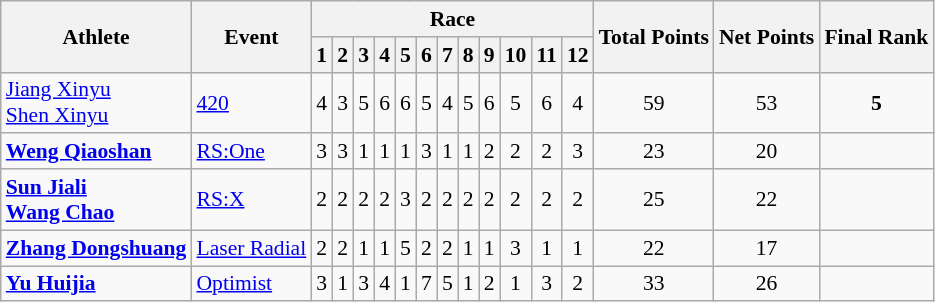<table class="wikitable" style="text-align:left; font-size:90%">
<tr>
<th rowspan=2>Athlete</th>
<th rowspan=2>Event</th>
<th colspan=12>Race</th>
<th rowspan=2>Total Points</th>
<th rowspan=2>Net Points</th>
<th rowspan=2>Final Rank</th>
</tr>
<tr>
<th>1</th>
<th>2</th>
<th>3</th>
<th>4</th>
<th>5</th>
<th>6</th>
<th>7</th>
<th>8</th>
<th>9</th>
<th>10</th>
<th>11</th>
<th>12</th>
</tr>
<tr align=center>
<td align=left><a href='#'>Jiang Xinyu</a><br><a href='#'>Shen Xinyu</a></td>
<td align=left><a href='#'>420</a></td>
<td>4</td>
<td>3</td>
<td>5</td>
<td>6</td>
<td>6</td>
<td>5</td>
<td>4</td>
<td>5</td>
<td>6</td>
<td>5</td>
<td>6</td>
<td>4</td>
<td>59</td>
<td>53</td>
<td><strong>5</strong></td>
</tr>
<tr align=center>
<td align=left><strong><a href='#'>Weng Qiaoshan</a></strong></td>
<td align=left><a href='#'>RS:One</a></td>
<td>3</td>
<td>3</td>
<td>1</td>
<td>1</td>
<td>1</td>
<td>3</td>
<td>1</td>
<td>1</td>
<td>2</td>
<td>2</td>
<td>2</td>
<td>3</td>
<td>23</td>
<td>20</td>
<td></td>
</tr>
<tr align=center>
<td align=left><strong><a href='#'>Sun Jiali</a><br><a href='#'>Wang Chao</a></strong></td>
<td align=left><a href='#'>RS:X</a></td>
<td>2</td>
<td>2</td>
<td>2</td>
<td>2</td>
<td>3</td>
<td>2</td>
<td>2</td>
<td>2</td>
<td>2</td>
<td>2</td>
<td>2</td>
<td>2</td>
<td>25</td>
<td>22</td>
<td></td>
</tr>
<tr align=center>
<td align=left><strong><a href='#'>Zhang Dongshuang</a></strong></td>
<td align=left><a href='#'>Laser Radial</a></td>
<td>2</td>
<td>2</td>
<td>1</td>
<td>1</td>
<td>5</td>
<td>2</td>
<td>2</td>
<td>1</td>
<td>1</td>
<td>3</td>
<td>1</td>
<td>1</td>
<td>22</td>
<td>17</td>
<td></td>
</tr>
<tr align=center>
<td align=left><strong><a href='#'>Yu Huijia</a></strong></td>
<td align=left><a href='#'>Optimist</a></td>
<td>3</td>
<td>1</td>
<td>3</td>
<td>4</td>
<td>1</td>
<td>7</td>
<td>5</td>
<td>1</td>
<td>2</td>
<td>1</td>
<td>3</td>
<td>2</td>
<td>33</td>
<td>26</td>
<td></td>
</tr>
</table>
